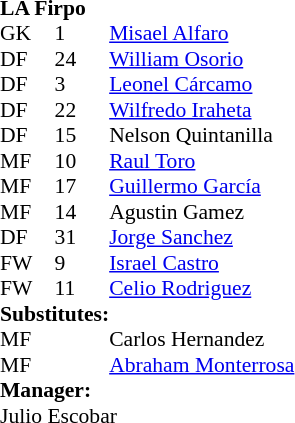<table style="font-size: 90%" cellspacing="0" cellpadding="0">
<tr>
<td colspan="4"><strong>LA Firpo</strong></td>
</tr>
<tr>
<th width="25"></th>
<th width="25"></th>
</tr>
<tr>
<td>GK</td>
<td>1</td>
<td> <a href='#'>Misael Alfaro</a></td>
</tr>
<tr>
<td>DF</td>
<td>24</td>
<td> <a href='#'>William Osorio</a></td>
</tr>
<tr>
<td>DF</td>
<td>3</td>
<td>  <a href='#'>Leonel Cárcamo</a></td>
</tr>
<tr>
<td>DF</td>
<td>22</td>
<td>  <a href='#'>Wilfredo Iraheta</a></td>
</tr>
<tr>
<td>DF</td>
<td>15</td>
<td> Nelson Quintanilla</td>
<td></td>
<td></td>
</tr>
<tr>
<td>MF</td>
<td>10</td>
<td>  <a href='#'>Raul Toro</a></td>
</tr>
<tr>
<td>MF</td>
<td>17</td>
<td>  <a href='#'>Guillermo García</a> </td>
</tr>
<tr>
<td>MF</td>
<td>14</td>
<td>  Agustin Gamez </td>
</tr>
<tr>
<td>DF</td>
<td>31</td>
<td>  <a href='#'>Jorge Sanchez</a></td>
</tr>
<tr>
<td>FW</td>
<td>9</td>
<td>  <a href='#'>Israel Castro</a></td>
<td></td>
<td></td>
</tr>
<tr>
<td>FW</td>
<td>11</td>
<td>  <a href='#'>Celio Rodriguez</a></td>
</tr>
<tr>
<td colspan=2><strong>Substitutes:</strong></td>
</tr>
<tr>
<td>MF</td>
<td></td>
<td> Carlos Hernandez</td>
<td></td>
<td></td>
</tr>
<tr>
<td>MF</td>
<td></td>
<td>  <a href='#'>Abraham Monterrosa</a></td>
<td></td>
<td></td>
</tr>
<tr>
<td colspan=3><strong>Manager:</strong></td>
</tr>
<tr>
<td colspan=4> Julio Escobar</td>
</tr>
</table>
